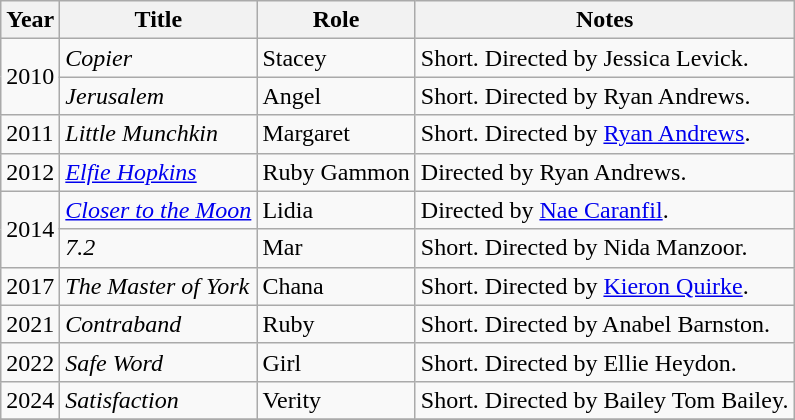<table class="wikitable">
<tr>
<th>Year</th>
<th>Title</th>
<th>Role</th>
<th>Notes</th>
</tr>
<tr>
<td rowspan="2">2010</td>
<td><em>Copier</em></td>
<td>Stacey</td>
<td>Short. Directed by Jessica Levick.</td>
</tr>
<tr>
<td><em>Jerusalem</em></td>
<td>Angel</td>
<td>Short. Directed by Ryan Andrews.</td>
</tr>
<tr>
<td>2011</td>
<td><em>Little Munchkin</em></td>
<td>Margaret</td>
<td>Short. Directed by <a href='#'>Ryan Andrews</a>.</td>
</tr>
<tr>
<td>2012</td>
<td><em><a href='#'>Elfie Hopkins</a></em></td>
<td>Ruby Gammon</td>
<td>Directed by Ryan Andrews.</td>
</tr>
<tr>
<td rowspan="2">2014</td>
<td><em><a href='#'>Closer to the Moon</a></em></td>
<td>Lidia</td>
<td>Directed by <a href='#'>Nae Caranfil</a>.</td>
</tr>
<tr>
<td><em>7.2</em></td>
<td>Mar</td>
<td>Short. Directed by Nida Manzoor.</td>
</tr>
<tr>
<td>2017</td>
<td><em>The Master of York</em></td>
<td>Chana</td>
<td>Short. Directed by <a href='#'>Kieron Quirke</a>.</td>
</tr>
<tr>
<td>2021</td>
<td><em>Contraband</em></td>
<td>Ruby</td>
<td>Short. Directed by Anabel Barnston.</td>
</tr>
<tr>
<td>2022</td>
<td><em>Safe Word</em></td>
<td>Girl</td>
<td>Short. Directed by Ellie Heydon.</td>
</tr>
<tr>
<td>2024</td>
<td><em>Satisfaction</em></td>
<td>Verity</td>
<td>Short. Directed by Bailey Tom Bailey.</td>
</tr>
<tr>
</tr>
</table>
